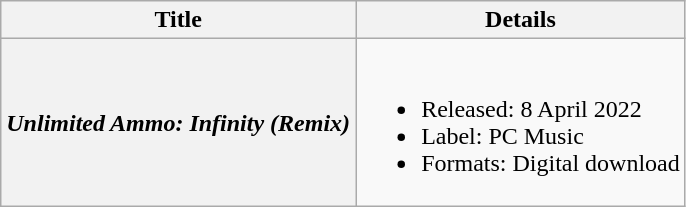<table class="wikitable plainrowheaders">
<tr>
<th>Title</th>
<th>Details</th>
</tr>
<tr>
<th scope="row"><em>Unlimited Ammo: Infinity (Remix)</em></th>
<td><br><ul><li>Released: 8 April 2022</li><li>Label: PC Music</li><li>Formats: Digital download</li></ul></td>
</tr>
</table>
